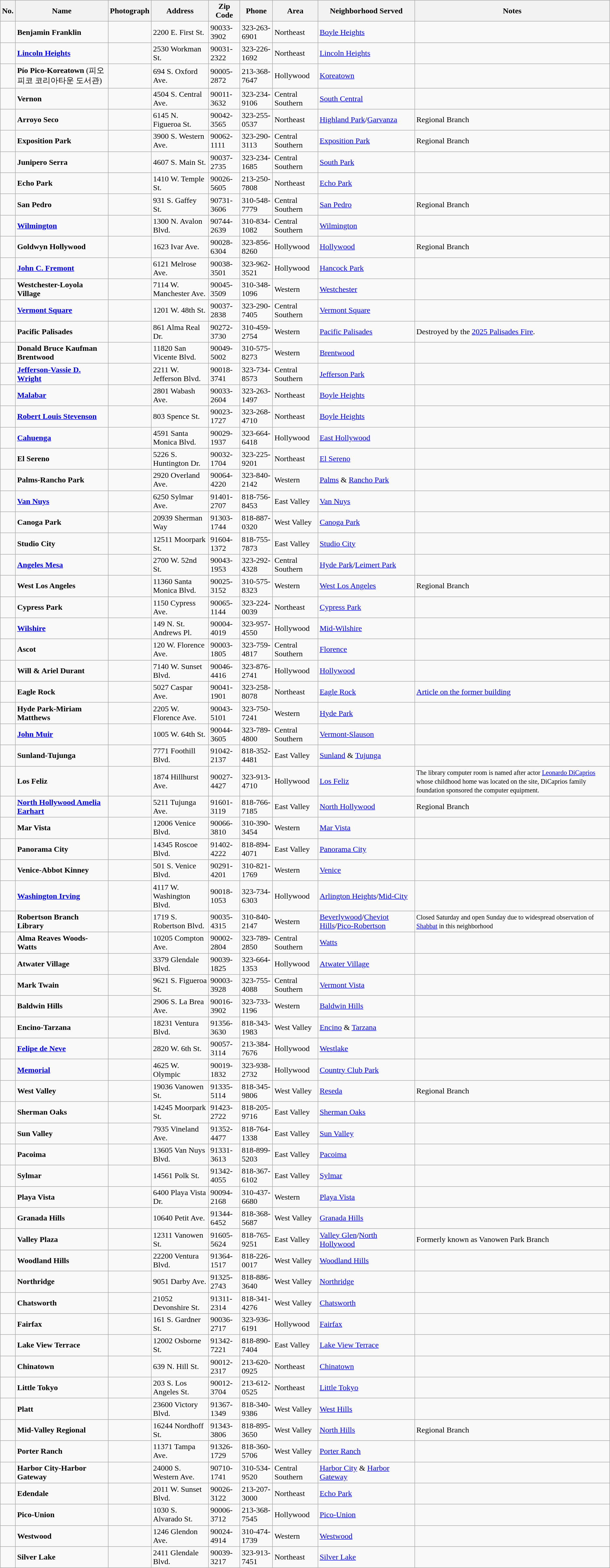<table class="wikitable sortable">
<tr>
<th>No.</th>
<th>Name</th>
<th>Photograph</th>
<th>Address</th>
<th>Zip Code</th>
<th>Phone</th>
<th>Area</th>
<th>Neighborhood Served</th>
<th>Notes</th>
</tr>
<tr>
<td></td>
<td><strong>Benjamin Franklin</strong></td>
<td></td>
<td>2200 E. First St.</td>
<td>90033-3902</td>
<td>323-263-6901</td>
<td>Northeast</td>
<td><a href='#'>Boyle Heights</a></td>
<td></td>
</tr>
<tr>
<td></td>
<td><strong><a href='#'>Lincoln Heights</a></strong></td>
<td></td>
<td>2530 Workman St.</td>
<td>90031-2322</td>
<td>323-226-1692</td>
<td>Northeast</td>
<td><a href='#'>Lincoln Heights</a></td>
<td></td>
</tr>
<tr>
<td></td>
<td><strong>Pío Pico-Koreatown</strong> (피오 피코 코리아타운 도서관)</td>
<td></td>
<td>694 S. Oxford Ave.</td>
<td>90005-2872</td>
<td>213-368-7647</td>
<td>Hollywood</td>
<td><a href='#'>Koreatown</a></td>
<td></td>
</tr>
<tr>
<td></td>
<td><strong>Vernon</strong></td>
<td></td>
<td>4504 S. Central Ave.</td>
<td>90011-3632</td>
<td>323-234-9106</td>
<td>Central Southern</td>
<td><a href='#'>South Central</a></td>
<td></td>
</tr>
<tr>
<td></td>
<td><strong>Arroyo Seco</strong></td>
<td></td>
<td>6145 N. Figueroa St.</td>
<td>90042-3565</td>
<td>323-255-0537</td>
<td>Northeast</td>
<td><a href='#'>Highland Park</a>/<a href='#'>Garvanza</a></td>
<td>Regional Branch</td>
</tr>
<tr>
<td></td>
<td><strong>Exposition Park</strong></td>
<td></td>
<td>3900 S. Western Ave.</td>
<td>90062-1111</td>
<td>323-290-3113</td>
<td>Central Southern</td>
<td><a href='#'>Exposition Park</a></td>
<td>Regional Branch</td>
</tr>
<tr>
<td></td>
<td><strong>Junipero Serra</strong></td>
<td></td>
<td>4607 S. Main St.</td>
<td>90037-2735</td>
<td>323-234-1685</td>
<td>Central Southern</td>
<td><a href='#'>South Park</a></td>
<td></td>
</tr>
<tr>
<td></td>
<td><strong>Echo Park</strong></td>
<td></td>
<td>1410 W. Temple St.</td>
<td>90026-5605</td>
<td>213-250-7808</td>
<td>Northeast</td>
<td><a href='#'>Echo Park</a></td>
<td></td>
</tr>
<tr>
<td></td>
<td><strong>San Pedro</strong></td>
<td></td>
<td>931 S. Gaffey St.</td>
<td>90731-3606</td>
<td>310-548-7779</td>
<td>Central Southern</td>
<td><a href='#'>San Pedro</a></td>
<td>Regional Branch</td>
</tr>
<tr>
<td></td>
<td><strong><a href='#'>Wilmington</a></strong></td>
<td></td>
<td>1300 N. Avalon Blvd.</td>
<td>90744-2639</td>
<td>310-834-1082</td>
<td>Central Southern</td>
<td><a href='#'>Wilmington</a></td>
<td></td>
</tr>
<tr>
<td></td>
<td><strong>Goldwyn Hollywood</strong></td>
<td></td>
<td>1623 Ivar Ave.</td>
<td>90028-6304</td>
<td>323-856-8260</td>
<td>Hollywood</td>
<td><a href='#'>Hollywood</a></td>
<td>Regional Branch</td>
</tr>
<tr>
<td></td>
<td><strong><a href='#'>John C. Fremont</a></strong></td>
<td></td>
<td>6121 Melrose Ave.</td>
<td>90038-3501</td>
<td>323-962-3521</td>
<td>Hollywood</td>
<td><a href='#'>Hancock Park</a></td>
<td></td>
</tr>
<tr>
<td></td>
<td><strong>Westchester-Loyola Village</strong></td>
<td></td>
<td>7114 W. Manchester Ave.</td>
<td>90045-3509</td>
<td>310-348-1096</td>
<td>Western</td>
<td><a href='#'>Westchester</a></td>
<td></td>
</tr>
<tr>
<td></td>
<td><strong><a href='#'>Vermont Square</a></strong></td>
<td></td>
<td>1201 W. 48th St.</td>
<td>90037-2838</td>
<td>323-290-7405</td>
<td>Central Southern</td>
<td><a href='#'>Vermont Square</a></td>
<td></td>
</tr>
<tr>
<td></td>
<td><strong>Pacific Palisades</strong></td>
<td></td>
<td>861 Alma Real Dr.</td>
<td>90272-3730</td>
<td>310-459-2754</td>
<td>Western</td>
<td><a href='#'>Pacific Palisades</a></td>
<td>Destroyed by the <a href='#'>2025 Palisades Fire</a>.</td>
</tr>
<tr>
<td></td>
<td><strong>Donald Bruce Kaufman Brentwood</strong></td>
<td></td>
<td>11820 San Vicente Blvd.</td>
<td>90049-5002</td>
<td>310-575-8273</td>
<td>Western</td>
<td><a href='#'>Brentwood</a></td>
<td></td>
</tr>
<tr>
<td></td>
<td><strong><a href='#'>Jefferson-Vassie D. Wright</a></strong></td>
<td></td>
<td>2211 W. Jefferson Blvd.</td>
<td>90018-3741</td>
<td>323-734-8573</td>
<td>Central Southern</td>
<td><a href='#'>Jefferson Park</a></td>
<td></td>
</tr>
<tr>
<td></td>
<td><strong><a href='#'>Malabar</a></strong></td>
<td></td>
<td>2801 Wabash Ave.</td>
<td>90033-2604</td>
<td>323-263-1497</td>
<td>Northeast</td>
<td><a href='#'>Boyle Heights</a></td>
<td></td>
</tr>
<tr>
<td></td>
<td><strong><a href='#'>Robert Louis Stevenson</a></strong></td>
<td></td>
<td>803 Spence St.</td>
<td>90023-1727</td>
<td>323-268-4710</td>
<td>Northeast</td>
<td><a href='#'>Boyle Heights</a></td>
<td></td>
</tr>
<tr>
<td></td>
<td><strong><a href='#'>Cahuenga</a></strong></td>
<td></td>
<td>4591 Santa Monica Blvd.</td>
<td>90029-1937</td>
<td>323-664-6418</td>
<td>Hollywood</td>
<td><a href='#'>East Hollywood</a></td>
<td></td>
</tr>
<tr>
<td></td>
<td><strong>El Sereno</strong></td>
<td></td>
<td>5226 S. Huntington Dr.</td>
<td>90032-1704</td>
<td>323-225-9201</td>
<td>Northeast</td>
<td><a href='#'>El Sereno</a></td>
<td></td>
</tr>
<tr>
<td></td>
<td><strong>Palms-Rancho Park</strong></td>
<td></td>
<td>2920 Overland Ave.</td>
<td>90064-4220</td>
<td>323-840-2142</td>
<td>Western</td>
<td><a href='#'>Palms</a> & <a href='#'>Rancho Park</a></td>
<td></td>
</tr>
<tr>
<td></td>
<td><strong><a href='#'>Van Nuys</a></strong></td>
<td></td>
<td>6250 Sylmar Ave.</td>
<td>91401-2707</td>
<td>818-756-8453</td>
<td>East Valley</td>
<td><a href='#'>Van Nuys</a></td>
<td></td>
</tr>
<tr>
<td></td>
<td><strong>Canoga Park</strong></td>
<td></td>
<td>20939 Sherman Way</td>
<td>91303-1744</td>
<td>818-887-0320</td>
<td>West Valley</td>
<td><a href='#'>Canoga Park</a></td>
<td></td>
</tr>
<tr>
<td></td>
<td><strong>Studio City</strong></td>
<td></td>
<td>12511 Moorpark St.</td>
<td>91604-1372</td>
<td>818-755-7873</td>
<td>East Valley</td>
<td><a href='#'>Studio City</a></td>
<td></td>
</tr>
<tr>
<td></td>
<td><strong><a href='#'>Angeles Mesa</a></strong></td>
<td></td>
<td>2700 W. 52nd St.</td>
<td>90043-1953</td>
<td>323-292-4328</td>
<td>Central Southern</td>
<td><a href='#'>Hyde Park</a>/<a href='#'>Leimert Park</a></td>
<td></td>
</tr>
<tr>
<td></td>
<td><strong>West Los Angeles</strong></td>
<td></td>
<td>11360 Santa Monica Blvd.</td>
<td>90025-3152</td>
<td>310-575-8323</td>
<td>Western</td>
<td><a href='#'>West Los Angeles</a></td>
<td>Regional Branch</td>
</tr>
<tr>
<td></td>
<td><strong>Cypress Park</strong></td>
<td></td>
<td>1150 Cypress Ave.</td>
<td>90065-1144</td>
<td>323-224-0039</td>
<td>Northeast</td>
<td><a href='#'>Cypress Park</a></td>
<td></td>
</tr>
<tr>
<td></td>
<td><strong><a href='#'>Wilshire</a></strong></td>
<td></td>
<td>149 N. St. Andrews Pl.</td>
<td>90004-4019</td>
<td>323-957-4550</td>
<td>Hollywood</td>
<td><a href='#'>Mid-Wilshire</a></td>
<td></td>
</tr>
<tr>
<td></td>
<td><strong>Ascot</strong></td>
<td></td>
<td>120 W. Florence Ave.</td>
<td>90003-1805</td>
<td>323-759-4817</td>
<td>Central Southern</td>
<td><a href='#'>Florence</a></td>
<td></td>
</tr>
<tr>
<td></td>
<td><strong>Will & Ariel Durant</strong></td>
<td></td>
<td>7140 W. Sunset Blvd.</td>
<td>90046-4416</td>
<td>323-876-2741</td>
<td>Hollywood</td>
<td><a href='#'>Hollywood</a></td>
<td></td>
</tr>
<tr>
<td></td>
<td><strong>Eagle Rock</strong></td>
<td></td>
<td>5027 Caspar Ave.</td>
<td>90041-1901</td>
<td>323-258-8078</td>
<td>Northeast</td>
<td><a href='#'>Eagle Rock</a></td>
<td><a href='#'>Article on the former building</a></td>
</tr>
<tr>
<td></td>
<td><strong>Hyde Park-Miriam Matthews</strong></td>
<td></td>
<td>2205 W. Florence Ave.</td>
<td>90043-5101</td>
<td>323-750-7241</td>
<td>Western</td>
<td><a href='#'>Hyde Park</a></td>
<td></td>
</tr>
<tr>
<td></td>
<td><strong><a href='#'>John Muir</a></strong></td>
<td></td>
<td>1005 W. 64th St.</td>
<td>90044-3605</td>
<td>323-789-4800</td>
<td>Central Southern</td>
<td><a href='#'>Vermont-Slauson</a></td>
<td></td>
</tr>
<tr>
<td></td>
<td><strong>Sunland-Tujunga</strong></td>
<td></td>
<td>7771 Foothill Blvd.</td>
<td>91042-2137</td>
<td>818-352-4481</td>
<td>East Valley</td>
<td><a href='#'>Sunland</a> & <a href='#'>Tujunga</a></td>
<td></td>
</tr>
<tr>
<td></td>
<td><strong>Los Feliz</strong></td>
<td></td>
<td>1874 Hillhurst Ave.</td>
<td>90027-4427</td>
<td>323-913-4710</td>
<td>Hollywood</td>
<td><a href='#'>Los Feliz</a></td>
<td><small>The library computer room is named after actor <a href='#'>Leonardo DiCaprios</a> whose childhood home was located on the site, DiCaprios family foundation sponsored the computer equipment.</small></td>
</tr>
<tr>
<td></td>
<td><strong><a href='#'>North Hollywood Amelia Earhart</a></strong></td>
<td></td>
<td>5211 Tujunga Ave.</td>
<td>91601-3119</td>
<td>818-766-7185</td>
<td>East Valley</td>
<td><a href='#'>North Hollywood</a></td>
<td>Regional Branch</td>
</tr>
<tr>
<td></td>
<td><strong>Mar Vista</strong></td>
<td></td>
<td>12006 Venice Blvd.</td>
<td>90066-3810</td>
<td>310-390-3454</td>
<td>Western</td>
<td><a href='#'>Mar Vista</a></td>
<td></td>
</tr>
<tr>
<td></td>
<td><strong>Panorama City</strong></td>
<td></td>
<td>14345 Roscoe Blvd.</td>
<td>91402-4222</td>
<td>818-894-4071</td>
<td>East Valley</td>
<td><a href='#'>Panorama City</a></td>
<td></td>
</tr>
<tr>
<td></td>
<td><strong>Venice-Abbot Kinney</strong></td>
<td></td>
<td>501 S. Venice Blvd.</td>
<td>90291-4201</td>
<td>310-821-1769</td>
<td>Western</td>
<td><a href='#'>Venice</a></td>
<td></td>
</tr>
<tr>
<td></td>
<td><strong><a href='#'>Washington Irving</a></strong></td>
<td></td>
<td>4117 W. Washington Blvd.</td>
<td>90018-1053</td>
<td>323-734-6303</td>
<td>Hollywood</td>
<td><a href='#'>Arlington Heights</a>/<a href='#'>Mid-City</a></td>
<td></td>
</tr>
<tr>
<td></td>
<td><strong>Robertson Branch Library</strong></td>
<td></td>
<td>1719 S. Robertson Blvd.</td>
<td>90035-4315</td>
<td>310-840-2147</td>
<td>Western</td>
<td><a href='#'>Beverlywood</a>/<a href='#'>Cheviot Hills</a>/<a href='#'>Pico-Robertson</a></td>
<td><small>Closed Saturday and open Sunday due to widespread observation of <a href='#'>Shabbat</a> in this neighborhood</small></td>
</tr>
<tr>
<td></td>
<td><strong>Alma Reaves Woods-Watts</strong></td>
<td></td>
<td>10205 Compton Ave.</td>
<td>90002-2804</td>
<td>323-789-2850</td>
<td>Central Southern</td>
<td><a href='#'>Watts</a></td>
<td></td>
</tr>
<tr>
<td></td>
<td><strong>Atwater Village</strong></td>
<td></td>
<td>3379 Glendale Blvd.</td>
<td>90039-1825</td>
<td>323-664-1353</td>
<td>Hollywood</td>
<td><a href='#'>Atwater Village</a></td>
<td></td>
</tr>
<tr>
<td></td>
<td><strong>Mark Twain</strong></td>
<td></td>
<td>9621 S. Figueroa St.</td>
<td>90003-3928</td>
<td>323-755-4088</td>
<td>Central Southern</td>
<td><a href='#'>Vermont Vista</a></td>
<td></td>
</tr>
<tr>
<td></td>
<td><strong>Baldwin Hills</strong></td>
<td></td>
<td>2906 S. La Brea Ave.</td>
<td>90016-3902</td>
<td>323-733-1196</td>
<td>Western</td>
<td><a href='#'>Baldwin Hills</a></td>
<td></td>
</tr>
<tr>
<td></td>
<td><strong>Encino-Tarzana</strong></td>
<td></td>
<td>18231 Ventura Blvd.</td>
<td>91356-3630</td>
<td>818-343-1983</td>
<td>West Valley</td>
<td><a href='#'>Encino</a> & <a href='#'>Tarzana</a></td>
<td></td>
</tr>
<tr>
<td></td>
<td><strong><a href='#'>Felipe de Neve</a></strong></td>
<td></td>
<td>2820 W. 6th St.</td>
<td>90057-3114</td>
<td>213-384-7676</td>
<td>Hollywood</td>
<td><a href='#'>Westlake</a></td>
<td></td>
</tr>
<tr>
<td></td>
<td><strong><a href='#'>Memorial</a></strong></td>
<td></td>
<td>4625 W. Olympic</td>
<td>90019-1832</td>
<td>323-938-2732</td>
<td>Hollywood</td>
<td><a href='#'>Country Club Park</a></td>
<td></td>
</tr>
<tr>
<td></td>
<td><strong>West Valley</strong></td>
<td></td>
<td>19036 Vanowen St.</td>
<td>91335-5114</td>
<td>818-345-9806</td>
<td>West Valley</td>
<td><a href='#'>Reseda</a></td>
<td>Regional Branch</td>
</tr>
<tr>
<td></td>
<td><strong>Sherman Oaks</strong></td>
<td></td>
<td>14245 Moorpark St.</td>
<td>91423-2722</td>
<td>818-205-9716</td>
<td>East Valley</td>
<td><a href='#'>Sherman Oaks</a></td>
<td></td>
</tr>
<tr>
<td></td>
<td><strong>Sun Valley</strong></td>
<td></td>
<td>7935 Vineland Ave.</td>
<td>91352-4477</td>
<td>818-764-1338</td>
<td>East Valley</td>
<td><a href='#'>Sun Valley</a></td>
<td></td>
</tr>
<tr>
<td></td>
<td><strong>Pacoima</strong></td>
<td></td>
<td>13605 Van Nuys Blvd.</td>
<td>91331-3613</td>
<td>818-899-5203</td>
<td>East Valley</td>
<td><a href='#'>Pacoima</a></td>
<td></td>
</tr>
<tr>
<td></td>
<td><strong>Sylmar</strong></td>
<td></td>
<td>14561 Polk St.</td>
<td>91342-4055</td>
<td>818-367-6102</td>
<td>East Valley</td>
<td><a href='#'>Sylmar</a></td>
<td></td>
</tr>
<tr>
<td></td>
<td><strong>Playa Vista</strong></td>
<td></td>
<td>6400 Playa Vista Dr.</td>
<td>90094-2168</td>
<td>310-437-6680</td>
<td>Western</td>
<td><a href='#'>Playa Vista</a></td>
<td></td>
</tr>
<tr>
<td></td>
<td><strong>Granada Hills</strong></td>
<td></td>
<td>10640 Petit Ave.</td>
<td>91344-6452</td>
<td>818-368-5687</td>
<td>West Valley</td>
<td><a href='#'>Granada Hills</a></td>
<td></td>
</tr>
<tr>
<td></td>
<td><strong>Valley Plaza</strong></td>
<td></td>
<td>12311 Vanowen St.</td>
<td>91605-5624</td>
<td>818-765-9251</td>
<td>East Valley</td>
<td><a href='#'>Valley Glen</a>/<a href='#'>North Hollywood</a></td>
<td>Formerly known as Vanowen Park Branch</td>
</tr>
<tr>
<td></td>
<td><strong>Woodland Hills</strong></td>
<td></td>
<td>22200 Ventura Blvd.</td>
<td>91364-1517</td>
<td>818-226-0017</td>
<td>West Valley</td>
<td><a href='#'>Woodland Hills</a></td>
<td></td>
</tr>
<tr>
<td></td>
<td><strong>Northridge</strong></td>
<td></td>
<td>9051 Darby Ave.</td>
<td>91325-2743</td>
<td>818-886-3640</td>
<td>West Valley</td>
<td><a href='#'>Northridge</a></td>
<td></td>
</tr>
<tr>
<td></td>
<td><strong>Chatsworth</strong></td>
<td></td>
<td>21052 Devonshire St.</td>
<td>91311-2314</td>
<td>818-341-4276</td>
<td>West Valley</td>
<td><a href='#'>Chatsworth</a></td>
<td></td>
</tr>
<tr>
<td></td>
<td><strong>Fairfax</strong></td>
<td></td>
<td>161 S. Gardner St.</td>
<td>90036-2717</td>
<td>323-936-6191</td>
<td>Hollywood</td>
<td><a href='#'>Fairfax</a></td>
<td></td>
</tr>
<tr>
<td></td>
<td><strong>Lake View Terrace</strong></td>
<td></td>
<td>12002 Osborne St.</td>
<td>91342-7221</td>
<td>818-890-7404</td>
<td>East Valley</td>
<td><a href='#'>Lake View Terrace</a></td>
<td></td>
</tr>
<tr>
<td></td>
<td><strong>Chinatown</strong></td>
<td></td>
<td>639 N. Hill St.</td>
<td>90012-2317</td>
<td>213-620-0925</td>
<td>Northeast</td>
<td><a href='#'>Chinatown</a></td>
<td></td>
</tr>
<tr>
<td></td>
<td><strong>Little Tokyo</strong></td>
<td></td>
<td>203 S. Los Angeles St.</td>
<td>90012-3704</td>
<td>213-612-0525</td>
<td>Northeast</td>
<td><a href='#'>Little Tokyo</a></td>
<td></td>
</tr>
<tr>
<td></td>
<td><strong>Platt</strong></td>
<td></td>
<td>23600 Victory Blvd.</td>
<td>91367-1349</td>
<td>818-340-9386</td>
<td>West Valley</td>
<td><a href='#'>West Hills</a></td>
<td></td>
</tr>
<tr>
<td></td>
<td><strong>Mid-Valley Regional</strong></td>
<td></td>
<td>16244 Nordhoff St.</td>
<td>91343-3806</td>
<td>818-895-3650</td>
<td>West Valley</td>
<td><a href='#'>North Hills</a></td>
<td>Regional Branch</td>
</tr>
<tr>
<td></td>
<td><strong>Porter Ranch</strong></td>
<td></td>
<td>11371 Tampa Ave.</td>
<td>91326-1729</td>
<td>818-360-5706</td>
<td>West Valley</td>
<td><a href='#'>Porter Ranch</a></td>
<td></td>
</tr>
<tr>
<td></td>
<td><strong>Harbor City-Harbor Gateway</strong></td>
<td></td>
<td>24000 S. Western Ave.</td>
<td>90710-1741</td>
<td>310-534-9520</td>
<td>Central Southern</td>
<td><a href='#'>Harbor City</a> & <a href='#'>Harbor Gateway</a></td>
<td></td>
</tr>
<tr>
<td></td>
<td><strong>Edendale</strong></td>
<td></td>
<td>2011 W. Sunset Blvd.</td>
<td>90026-3122</td>
<td>213-207-3000</td>
<td>Northeast</td>
<td><a href='#'>Echo Park</a></td>
<td></td>
</tr>
<tr>
<td></td>
<td><strong>Pico-Union</strong></td>
<td></td>
<td>1030 S. Alvarado St.</td>
<td>90006-3712</td>
<td>213-368-7545</td>
<td>Hollywood</td>
<td><a href='#'>Pico-Union</a></td>
<td></td>
</tr>
<tr>
<td></td>
<td><strong>Westwood</strong></td>
<td></td>
<td>1246 Glendon Ave.</td>
<td>90024-4914</td>
<td>310-474-1739</td>
<td>Western</td>
<td><a href='#'>Westwood</a></td>
<td></td>
</tr>
<tr>
<td></td>
<td><strong>Silver Lake</strong></td>
<td></td>
<td>2411 Glendale Blvd.</td>
<td>90039-3217</td>
<td>323-913-7451</td>
<td>Northeast</td>
<td><a href='#'>Silver Lake</a></td>
<td> </td>
</tr>
</table>
